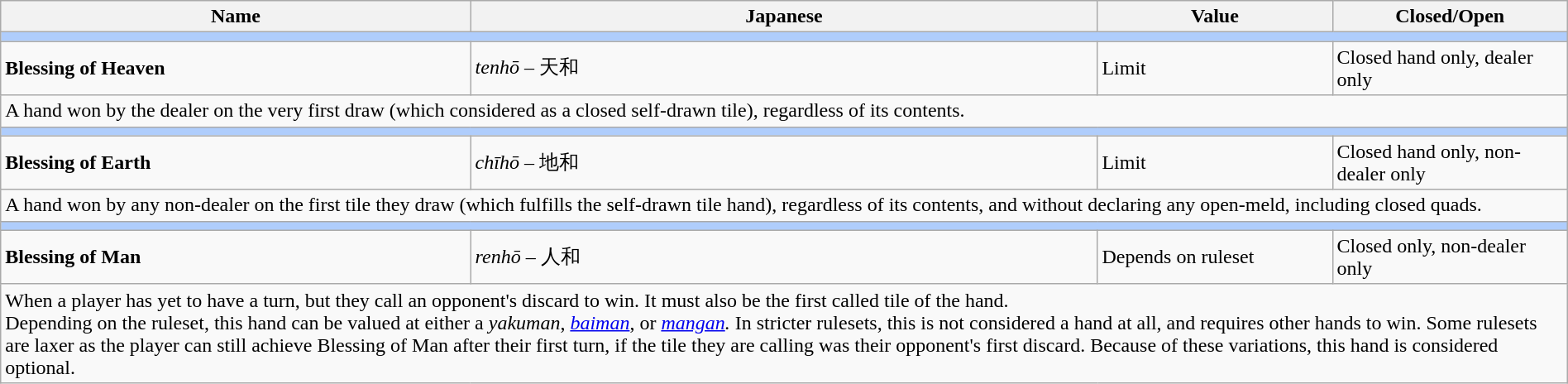<table class="wikitable" width=100%>
<tr>
<th>Name</th>
<th>Japanese</th>
<th>Value</th>
<th>Closed/Open</th>
</tr>
<tr>
<td colspan=4 bgcolor="#AFCDFC"></td>
</tr>
<tr>
<td width=30%><strong>Blessing of Heaven</strong></td>
<td width=40%><em>tenhō</em> – 天和</td>
<td width=15%>Limit</td>
<td width=15%>Closed hand only, dealer only</td>
</tr>
<tr>
<td colspan=4>A hand won by the dealer on the very first draw (which considered as a closed self-drawn tile), regardless of its contents.</td>
</tr>
<tr>
<td colspan=4 bgcolor="#AFCDFC"></td>
</tr>
<tr>
<td width=30%><strong>Blessing of Earth</strong></td>
<td width=40%><em>chīhō</em> – 地和</td>
<td width=15%>Limit</td>
<td width=15%>Closed hand only, non-dealer only</td>
</tr>
<tr>
<td colspan=4>A hand won by any non-dealer on the first tile they draw (which fulfills the self-drawn tile hand), regardless of its contents, and without declaring any open-meld, including closed quads.</td>
</tr>
<tr>
<td colspan=4 bgcolor="#AFCDFC"></td>
</tr>
<tr>
<td width=30%><strong>Blessing of Man</strong></td>
<td width=40%><em>renhō</em> – 人和</td>
<td width=15%>Depends on ruleset</td>
<td width=15%>Closed only, non-dealer only</td>
</tr>
<tr>
<td colspan=4>When a player has yet to have a turn, but they call an opponent's discard to win. It must also be the first called tile of the hand.<br>Depending on the ruleset, this hand can be valued at either a <em>yakuman</em>, <em><a href='#'>baiman</a></em>, or <em><a href='#'>mangan</a>.</em> In stricter rulesets, this is not considered a hand at all, and requires other hands to win. Some rulesets are laxer as the player can still achieve Blessing of Man after their first turn, if the tile they are calling was their opponent's first discard. Because of these variations, this hand is considered optional.</td>
</tr>
</table>
